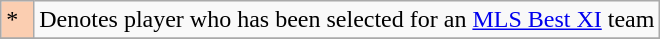<table class="wikitable">
<tr>
<td bgcolor="#FBCEB1" width="5%">*</td>
<td>Denotes player who has been selected for an <a href='#'>MLS Best XI</a> team</td>
</tr>
<tr>
</tr>
</table>
